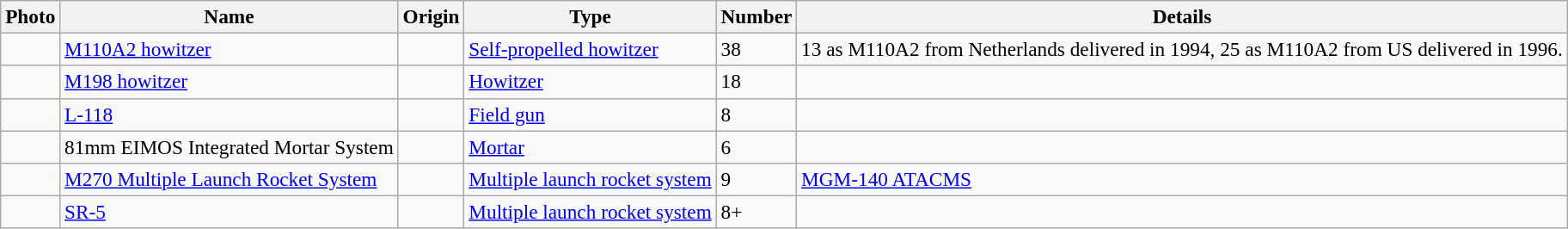<table class="wikitable" style="font-size:97%;">
<tr>
<th>Photo</th>
<th>Name</th>
<th>Origin</th>
<th>Type</th>
<th>Number</th>
<th>Details</th>
</tr>
<tr>
<td></td>
<td><a href='#'>M110A2 howitzer</a></td>
<td></td>
<td><a href='#'>Self-propelled howitzer</a></td>
<td>38</td>
<td>13 as M110A2 from Netherlands delivered in 1994, 25 as M110A2 from US delivered in 1996.</td>
</tr>
<tr>
<td></td>
<td><a href='#'>M198 howitzer</a></td>
<td></td>
<td><a href='#'>Howitzer</a></td>
<td>18</td>
<td></td>
</tr>
<tr>
<td></td>
<td><a href='#'>L-118</a></td>
<td></td>
<td><a href='#'>Field gun</a></td>
<td>8</td>
<td></td>
</tr>
<tr>
<td></td>
<td>81mm EIMOS Integrated Mortar System</td>
<td></td>
<td><a href='#'>Mortar</a></td>
<td>6</td>
<td></td>
</tr>
<tr>
<td></td>
<td><a href='#'>M270 Multiple Launch Rocket System</a></td>
<td></td>
<td><a href='#'>Multiple launch rocket system</a></td>
<td>9</td>
<td><a href='#'>MGM-140 ATACMS</a></td>
</tr>
<tr>
<td></td>
<td><a href='#'>SR-5</a></td>
<td></td>
<td><a href='#'>Multiple launch rocket system</a></td>
<td>8+</td>
<td></td>
</tr>
</table>
